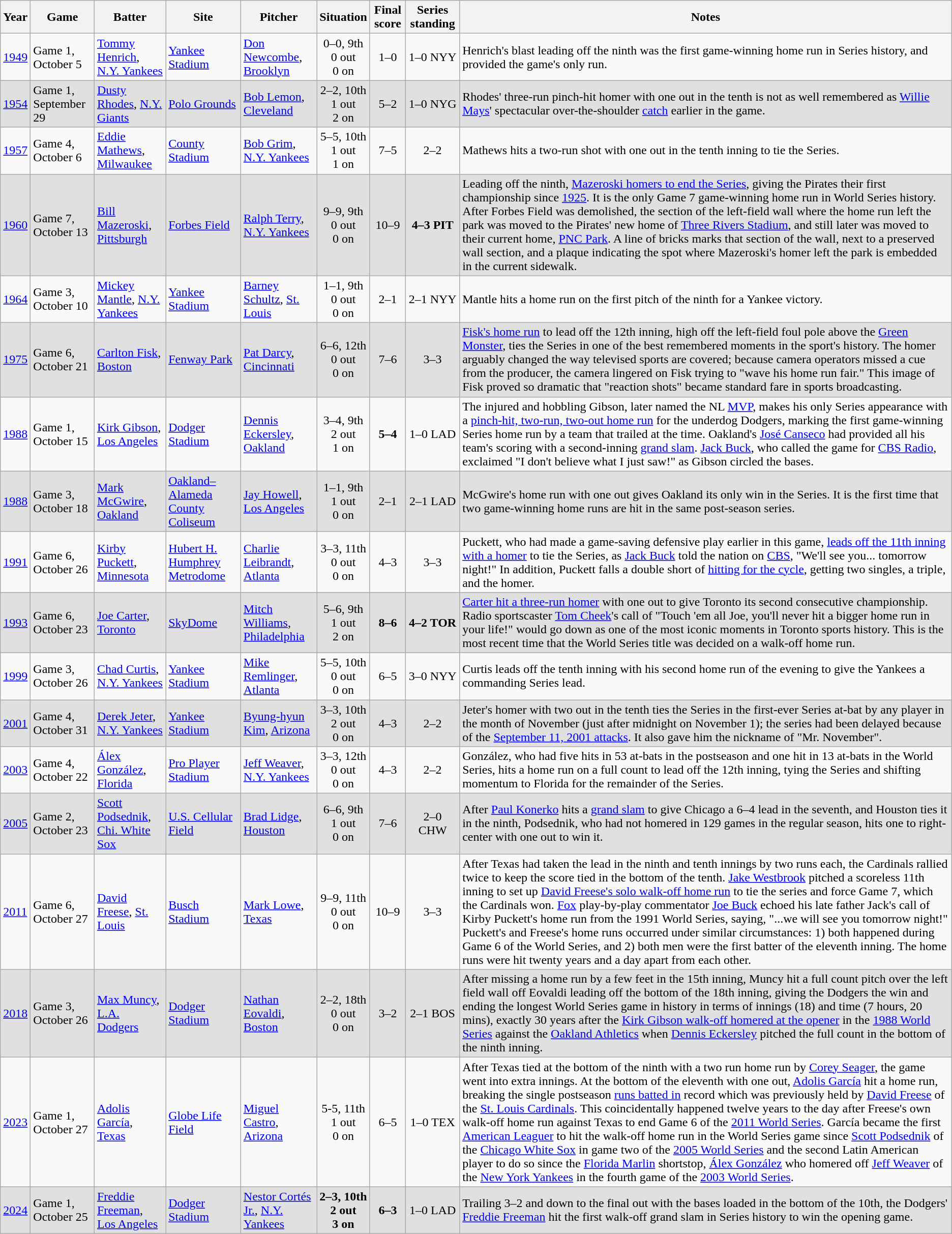<table class="wikitable">
<tr>
<th>Year</th>
<th>Game</th>
<th>Batter</th>
<th>Site</th>
<th>Pitcher</th>
<th>Situation</th>
<th>Final score</th>
<th>Series standing</th>
<th>Notes</th>
</tr>
<tr>
<td><a href='#'>1949</a></td>
<td>Game 1, October 5</td>
<td><a href='#'>Tommy Henrich</a>, <a href='#'>N.Y. Yankees</a></td>
<td><a href='#'>Yankee Stadium</a></td>
<td><a href='#'>Don Newcombe</a>, <a href='#'>Brooklyn</a></td>
<td style="text-align:center;">0–0, 9th<br>0 out<br>0 on</td>
<td style="text-align:center;">1–0</td>
<td style="text-align:center;">1–0 NYY</td>
<td>Henrich's blast leading off the ninth was the first game-winning home run in Series history, and provided the game's only run.</td>
</tr>
<tr style="background:#e0e0e0;">
<td><a href='#'>1954</a></td>
<td>Game 1, September 29</td>
<td><a href='#'>Dusty Rhodes</a>, <a href='#'>N.Y. Giants</a></td>
<td><a href='#'>Polo Grounds</a></td>
<td><a href='#'>Bob Lemon</a>, <a href='#'>Cleveland</a></td>
<td style="text-align:center;">2–2, 10th<br>1 out<br>2 on</td>
<td style="text-align:center;">5–2</td>
<td style="text-align:center;">1–0 NYG</td>
<td>Rhodes' three-run pinch-hit homer with one out in the tenth is not as well remembered as <a href='#'>Willie Mays</a>' spectacular over-the-shoulder <a href='#'>catch</a> earlier in the game.</td>
</tr>
<tr>
<td><a href='#'>1957</a></td>
<td>Game 4, October 6</td>
<td><a href='#'>Eddie Mathews</a>, <a href='#'>Milwaukee</a></td>
<td><a href='#'>County Stadium</a></td>
<td><a href='#'>Bob Grim</a>, <a href='#'>N.Y. Yankees</a></td>
<td style="text-align:center;">5–5, 10th<br>1 out<br>1 on</td>
<td style="text-align:center;">7–5</td>
<td style="text-align:center;">2–2</td>
<td>Mathews hits a two-run shot with one out in the tenth inning to tie the Series.</td>
</tr>
<tr style="background:#e0e0e0;">
<td><a href='#'>1960</a></td>
<td>Game 7, October 13</td>
<td><a href='#'>Bill Mazeroski</a>, <a href='#'>Pittsburgh</a></td>
<td><a href='#'>Forbes Field</a></td>
<td><a href='#'>Ralph Terry</a>, <a href='#'>N.Y. Yankees</a></td>
<td style="text-align:center;">9–9, 9th<br>0 out<br>0 on</td>
<td style="text-align:center;">10–9</td>
<td style="text-align:center;"><strong>4–3 PIT</strong></td>
<td>Leading off the ninth, <a href='#'>Mazeroski homers to end the Series</a>, giving the Pirates their first championship since <a href='#'>1925</a>. It is the only Game 7 game-winning home run in World Series history. After Forbes Field was demolished, the section of the left-field wall where the home run left the park was moved to the Pirates' new home of <a href='#'>Three Rivers Stadium</a>, and still later was moved to their current home, <a href='#'>PNC Park</a>. A line of bricks marks that section of the wall, next to a preserved wall section, and a plaque indicating the spot where Mazeroski's homer left the park is embedded in the current sidewalk.</td>
</tr>
<tr>
<td><a href='#'>1964</a></td>
<td>Game 3, October 10</td>
<td><a href='#'>Mickey Mantle</a>, <a href='#'>N.Y. Yankees</a></td>
<td><a href='#'>Yankee Stadium</a></td>
<td><a href='#'>Barney Schultz</a>, <a href='#'>St. Louis</a></td>
<td style="text-align:center;">1–1, 9th<br>0 out<br>0 on</td>
<td style="text-align:center;">2–1</td>
<td style="text-align:center;">2–1 NYY</td>
<td>Mantle hits a home run on the first pitch of the ninth for a Yankee victory.</td>
</tr>
<tr style="background:#e0e0e0;">
<td><a href='#'>1975</a></td>
<td>Game 6, October 21</td>
<td><a href='#'>Carlton Fisk</a>, <a href='#'>Boston</a></td>
<td><a href='#'>Fenway Park</a></td>
<td><a href='#'>Pat Darcy</a>, <a href='#'>Cincinnati</a></td>
<td style="text-align:center;">6–6, 12th<br>0 out<br>0 on</td>
<td style="text-align:center;">7–6</td>
<td style="text-align:center;">3–3</td>
<td><a href='#'>Fisk's home run</a> to lead off the 12th inning, high off the left-field foul pole above the <a href='#'>Green Monster</a>, ties the Series in one of the best remembered moments in the sport's history. The homer arguably changed the way televised sports are covered; because camera operators missed a cue from the producer, the camera lingered on Fisk trying to "wave his home run fair." This image of Fisk proved so dramatic that "reaction shots" became standard fare in sports broadcasting.</td>
</tr>
<tr>
<td><a href='#'>1988</a></td>
<td>Game 1, October 15</td>
<td><a href='#'>Kirk Gibson</a>, <a href='#'>Los Angeles</a></td>
<td><a href='#'>Dodger Stadium</a></td>
<td><a href='#'>Dennis Eckersley</a>, <a href='#'>Oakland</a></td>
<td style="text-align:center;">3–4, 9th<br>2 out<br>1 on</td>
<td style="text-align:center;"><strong>5–4</strong></td>
<td style="text-align:center;">1–0 LAD</td>
<td>The injured and hobbling Gibson, later named the NL <a href='#'>MVP</a>, makes his only Series appearance with a <a href='#'>pinch-hit, two-run, two-out home run</a> for the underdog Dodgers, marking the first game-winning Series home run by a team that trailed at the time. Oakland's <a href='#'>José Canseco</a> had provided all his team's scoring with a second-inning <a href='#'>grand slam</a>. <a href='#'>Jack Buck</a>, who called the game for <a href='#'>CBS Radio</a>, exclaimed "I don't believe what I just saw!" as Gibson circled the bases.</td>
</tr>
<tr style="background:#e0e0e0;">
<td><a href='#'>1988</a></td>
<td>Game 3, October 18</td>
<td><a href='#'>Mark McGwire</a>, <a href='#'>Oakland</a></td>
<td><a href='#'>Oakland–Alameda County Coliseum</a></td>
<td><a href='#'>Jay Howell</a>, <a href='#'>Los Angeles</a></td>
<td style="text-align:center;">1–1, 9th<br>1 out<br>0 on</td>
<td style="text-align:center;">2–1</td>
<td style="text-align:center;">2–1 LAD</td>
<td>McGwire's home run with one out gives Oakland its only win in the Series. It is the first time that two game-winning home runs are hit in the same post-season series.</td>
</tr>
<tr>
<td><a href='#'>1991</a></td>
<td>Game 6, October 26</td>
<td><a href='#'>Kirby Puckett</a>, <a href='#'>Minnesota</a></td>
<td><a href='#'>Hubert H. Humphrey Metrodome</a></td>
<td><a href='#'>Charlie Leibrandt</a>, <a href='#'>Atlanta</a></td>
<td style="text-align:center;">3–3, 11th<br>0 out<br>0 on</td>
<td style="text-align:center;">4–3</td>
<td style="text-align:center;">3–3</td>
<td>Puckett, who had made a game-saving defensive play earlier in this game, <a href='#'>leads off the 11th inning with a homer</a> to tie the Series, as <a href='#'>Jack Buck</a> told the nation on <a href='#'>CBS</a>, "We'll see you... tomorrow night!" In addition, Puckett falls a double short of <a href='#'>hitting for the cycle</a>, getting two singles, a triple, and the homer.</td>
</tr>
<tr style="background:#e0e0e0;">
<td><a href='#'>1993</a></td>
<td>Game 6, October 23</td>
<td><a href='#'>Joe Carter</a>, <a href='#'>Toronto</a></td>
<td><a href='#'>SkyDome</a></td>
<td><a href='#'>Mitch Williams</a>, <a href='#'>Philadelphia</a></td>
<td style="text-align:center;">5–6, 9th<br>1 out<br>2 on</td>
<td style="text-align:center;"><strong>8–6</strong></td>
<td style="text-align:center;"><strong>4–2 TOR</strong></td>
<td><a href='#'>Carter hit a three-run homer</a> with one out to give Toronto its second consecutive championship. Radio sportscaster <a href='#'>Tom Cheek</a>'s call of "Touch 'em all Joe, you'll never hit a bigger home run in your life!" would go down as one of the most iconic moments in Toronto sports history. This is the most recent time that the World Series title was decided on a walk-off home run.</td>
</tr>
<tr>
<td><a href='#'>1999</a></td>
<td>Game 3, October 26</td>
<td><a href='#'>Chad Curtis</a>, <a href='#'>N.Y. Yankees</a></td>
<td><a href='#'>Yankee Stadium</a></td>
<td><a href='#'>Mike Remlinger</a>, <a href='#'>Atlanta</a></td>
<td style="text-align:center;">5–5, 10th<br>0 out<br>0 on</td>
<td style="text-align:center;">6–5</td>
<td style="text-align:center;">3–0 NYY</td>
<td>Curtis leads off the tenth inning with his second home run of the evening to give the Yankees a commanding Series lead.</td>
</tr>
<tr style="background:#e0e0e0;">
<td><a href='#'>2001</a></td>
<td>Game 4, October 31</td>
<td><a href='#'>Derek Jeter</a>, <a href='#'>N.Y. Yankees</a></td>
<td><a href='#'>Yankee Stadium</a></td>
<td><a href='#'>Byung-hyun Kim</a>, <a href='#'>Arizona</a></td>
<td style="text-align:center;">3–3, 10th<br>2 out<br>0 on</td>
<td style="text-align:center;">4–3</td>
<td style="text-align:center;">2–2</td>
<td>Jeter's homer with two out in the tenth ties the Series in the first-ever Series at-bat by any player in the month of November (just after midnight on November 1); the series had been delayed because of the <a href='#'>September 11, 2001 attacks</a>. It also gave him the nickname of "Mr. November".</td>
</tr>
<tr>
<td><a href='#'>2003</a></td>
<td>Game 4, October 22</td>
<td><a href='#'>Álex González</a>, <a href='#'>Florida</a></td>
<td><a href='#'>Pro Player Stadium</a></td>
<td><a href='#'>Jeff Weaver</a>, <a href='#'>N.Y. Yankees</a></td>
<td style="text-align:center;">3–3, 12th<br>0 out<br>0 on</td>
<td style="text-align:center;">4–3</td>
<td style="text-align:center;">2–2</td>
<td>González, who had five hits in 53 at-bats in the postseason and one hit in 13 at-bats in the World Series, hits a home run on a full count to lead off the 12th inning, tying the Series and shifting momentum to Florida for the remainder of the Series.</td>
</tr>
<tr style="background:#e0e0e0;">
<td><a href='#'>2005</a></td>
<td>Game 2, October 23</td>
<td><a href='#'>Scott Podsednik</a>, <a href='#'>Chi. White Sox</a></td>
<td><a href='#'>U.S. Cellular Field</a></td>
<td><a href='#'>Brad Lidge</a>, <a href='#'>Houston</a></td>
<td style="text-align:center;">6–6, 9th<br>1 out<br>0 on</td>
<td style="text-align:center;">7–6</td>
<td style="text-align:center;">2–0 CHW</td>
<td>After <a href='#'>Paul Konerko</a> hits a <a href='#'>grand slam</a> to give Chicago a 6–4 lead in the seventh, and Houston ties it in the ninth, Podsednik, who had not homered in 129 games in the regular season, hits one to right-center with one out to win it.</td>
</tr>
<tr>
<td><a href='#'>2011</a></td>
<td>Game 6, October 27</td>
<td><a href='#'>David Freese</a>, <a href='#'>St. Louis</a></td>
<td><a href='#'>Busch Stadium</a></td>
<td><a href='#'>Mark Lowe</a>, <a href='#'>Texas</a></td>
<td style="text-align:center;">9–9, 11th<br>0 out<br>0 on</td>
<td style="text-align:center;">10–9</td>
<td style="text-align:center;">3–3</td>
<td>After Texas had taken the lead in the ninth and tenth innings by two runs each, the Cardinals rallied twice to keep the score tied in the bottom of the tenth. <a href='#'>Jake Westbrook</a> pitched a scoreless 11th inning to set up <a href='#'>David Freese's solo walk-off home run</a> to tie the series and force Game 7, which the Cardinals won. <a href='#'>Fox</a> play-by-play commentator <a href='#'>Joe Buck</a> echoed his late father Jack's call of Kirby Puckett's home run from the 1991 World Series, saying, "...we will see you tomorrow night!"  Puckett's and Freese's home runs occurred under similar circumstances: 1) both happened during Game 6 of the World Series, and 2) both men were the first batter of the eleventh inning. The home runs were hit twenty years and a day apart from each other.</td>
</tr>
<tr style="background:#e0e0e0;">
<td><a href='#'>2018</a></td>
<td>Game 3, October 26</td>
<td><a href='#'>Max Muncy</a>, <a href='#'>L.A. Dodgers</a></td>
<td><a href='#'>Dodger Stadium</a></td>
<td><a href='#'>Nathan Eovaldi</a>, <a href='#'>Boston</a></td>
<td style="text-align:center;">2–2, 18th<br>0 out<br>0 on</td>
<td style="text-align:center;">3–2</td>
<td style="text-align:center;">2–1 BOS</td>
<td>After missing a home run by a few feet in the 15th inning, Muncy hit a full count pitch over the left field wall off Eovaldi leading off the bottom of the 18th inning, giving the Dodgers the win and ending the longest World Series game in history in terms of innings (18) and time (7 hours, 20 mins), exactly 30 years after the <a href='#'>Kirk Gibson walk-off homered at the opener</a> in the <a href='#'>1988 World Series</a> against the <a href='#'>Oakland Athletics</a> when <a href='#'>Dennis Eckersley</a> pitched the full count in the bottom of the ninth inning.</td>
</tr>
<tr>
<td><a href='#'>2023</a></td>
<td>Game 1, October 27</td>
<td><a href='#'>Adolis García</a>, <a href='#'>Texas</a></td>
<td><a href='#'>Globe Life Field</a></td>
<td><a href='#'>Miguel Castro</a>, <a href='#'>Arizona</a></td>
<td style="text-align:center;">5-5, 11th<br>1 out<br>0 on</td>
<td style="text-align:center;">6–5</td>
<td style="text-align:center;">1–0 TEX</td>
<td>After Texas tied at the bottom of the ninth with a two run home run by <a href='#'>Corey Seager</a>, the game went into extra innings. At the bottom of the eleventh with one out, <a href='#'>Adolis García</a> hit a home run, breaking the single postseason <a href='#'>runs batted in</a> record which was previously held by <a href='#'>David Freese</a> of the <a href='#'>St. Louis Cardinals</a>. This coincidentally happened twelve years to the day after Freese's own walk-off home run against Texas to end Game 6 of the <a href='#'>2011 World Series</a>. García became the first <a href='#'>American Leaguer</a> to hit the walk-off home run in the World Series game since <a href='#'>Scott Podsednik</a> of the <a href='#'>Chicago White Sox</a> in game two of the <a href='#'>2005 World Series</a> and the second Latin American player to do so since the <a href='#'>Florida Marlin</a> shortstop, <a href='#'>Álex González</a> who homered off <a href='#'>Jeff Weaver</a> of the <a href='#'>New York Yankees</a> in the fourth game of the <a href='#'>2003 World Series</a>.</td>
</tr>
<tr style="background:#e0e0e0;">
<td><a href='#'>2024</a></td>
<td>Game 1, October 25</td>
<td><a href='#'>Freddie Freeman</a>, <a href='#'>Los Angeles</a></td>
<td><a href='#'>Dodger Stadium</a></td>
<td><a href='#'>Nestor Cortés Jr.</a>, <a href='#'>N.Y. Yankees</a></td>
<td style="text-align:center;"><strong>2–3, 10th<br>2 out<br>3 on</strong></td>
<td style="text-align:center;"><strong>6–3</strong></td>
<td style="text-align:center;">1–0 LAD</td>
<td>Trailing 3–2 and down to the final out with the bases loaded in the bottom of the 10th, the Dodgers' <a href='#'>Freddie Freeman</a> hit the first walk-off grand slam in Series history to win the opening game.</td>
</tr>
</table>
